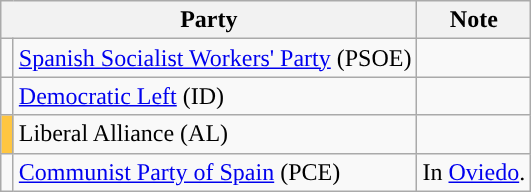<table class="wikitable" style="text-align:left;">
<tr>
<th colspan="2">Party</th>
<th>Note</th>
</tr>
<tr>
<td width="1"></td>
<td><a href='#'>Spanish Socialist Workers' Party</a> (PSOE)</td>
<td></td>
</tr>
<tr>
<td></td>
<td><a href='#'>Democratic Left</a> (ID)</td>
<td></td>
</tr>
<tr>
<td bgcolor="#FFC640"></td>
<td>Liberal Alliance (AL)</td>
<td></td>
</tr>
<tr>
<td></td>
<td><a href='#'>Communist Party of Spain</a> (PCE)</td>
<td>In <a href='#'>Oviedo</a>.</td>
</tr>
</table>
